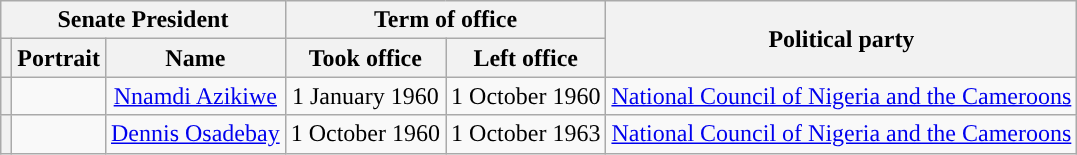<table class=wikitable style=text-align:center>
<tr>
<th colspan=3>Senate President</th>
<th colspan=2>Term of office</th>
<th rowspan=2>Political party</th>
</tr>
<tr>
<th></th>
<th>Portrait</th>
<th>Name</th>
<th>Took office</th>
<th>Left office</th>
</tr>
<tr>
<th style="background:"></th>
<td></td>
<td><a href='#'>Nnamdi Azikiwe</a></td>
<td>1 January 1960</td>
<td>1 October 1960</td>
<td><a href='#'>National Council of Nigeria and the Cameroons</a></td>
</tr>
<tr>
<th style="background:"></th>
<td></td>
<td><a href='#'>Dennis Osadebay</a></td>
<td>1 October 1960</td>
<td>1 October 1963</td>
<td><a href='#'>National Council of Nigeria and the Cameroons</a></td>
</tr>
</table>
